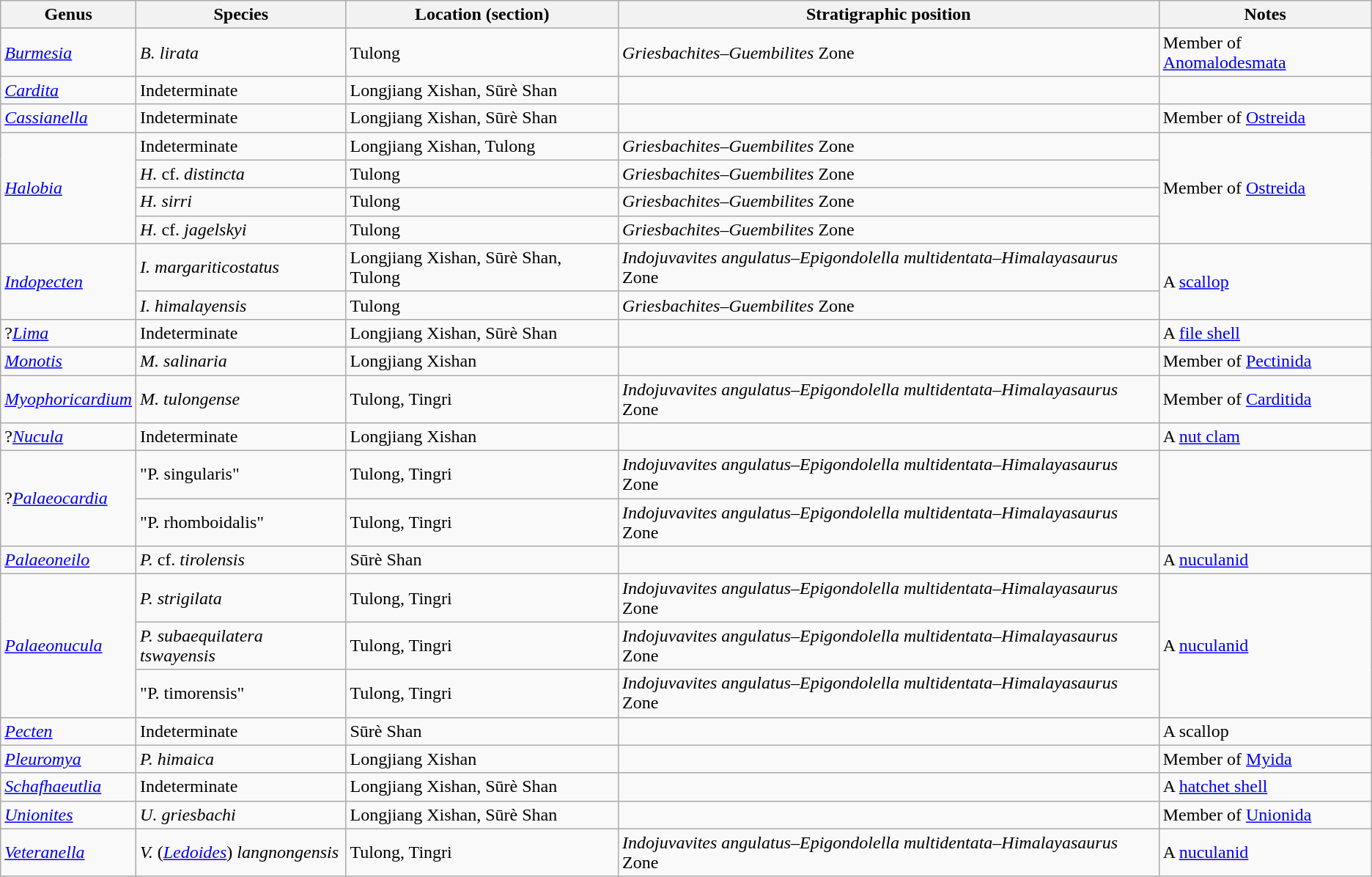<table class="wikitable" align="center">
<tr>
<th>Genus</th>
<th>Species</th>
<th>Location (section)</th>
<th>Stratigraphic position</th>
<th>Notes</th>
</tr>
<tr>
<td><em><a href='#'>Burmesia</a></em></td>
<td><em>B. lirata</em></td>
<td>Tulong</td>
<td><em>Griesbachites</em>–<em>Guembilites</em> Zone</td>
<td>Member of <a href='#'>Anomalodesmata</a></td>
</tr>
<tr>
<td><em><a href='#'>Cardita</a></em></td>
<td>Indeterminate</td>
<td>Longjiang Xishan, Sūrè Shan</td>
<td></td>
<td></td>
</tr>
<tr>
<td><em><a href='#'>Cassianella</a></em></td>
<td>Indeterminate</td>
<td>Longjiang Xishan, Sūrè Shan</td>
<td></td>
<td>Member of <a href='#'>Ostreida</a></td>
</tr>
<tr>
<td rowspan="4"><em><a href='#'>Halobia</a></em></td>
<td>Indeterminate</td>
<td>Longjiang Xishan, Tulong</td>
<td><em>Griesbachites</em>–<em>Guembilites</em> Zone</td>
<td rowspan="4">Member of <a href='#'>Ostreida</a></td>
</tr>
<tr>
<td><em>H.</em> cf. <em>distincta</em></td>
<td>Tulong</td>
<td><em>Griesbachites</em>–<em>Guembilites</em> Zone</td>
</tr>
<tr>
<td><em>H. sirri</em></td>
<td>Tulong</td>
<td><em>Griesbachites</em>–<em>Guembilites</em> Zone</td>
</tr>
<tr>
<td><em>H.</em> cf. <em>jagelskyi</em></td>
<td>Tulong</td>
<td><em>Griesbachites</em>–<em>Guembilites</em> Zone</td>
</tr>
<tr>
<td rowspan="2"><em><a href='#'>Indopecten</a></em></td>
<td><em>I. margariticostatus</em></td>
<td>Longjiang Xishan, Sūrè Shan, Tulong</td>
<td><em>Indojuvavites angulatus</em>–<em>Epigondolella multidentata</em>–<em>Himalayasaurus</em> Zone</td>
<td rowspan="2">A <a href='#'>scallop</a></td>
</tr>
<tr>
<td><em>I. himalayensis</em></td>
<td>Tulong</td>
<td><em>Griesbachites</em>–<em>Guembilites</em> Zone</td>
</tr>
<tr>
<td>?<em><a href='#'>Lima</a></em></td>
<td>Indeterminate</td>
<td>Longjiang Xishan, Sūrè Shan</td>
<td></td>
<td>A <a href='#'>file shell</a></td>
</tr>
<tr>
<td><em><a href='#'>Monotis</a></em></td>
<td><em>M. salinaria</em></td>
<td>Longjiang Xishan</td>
<td></td>
<td>Member of <a href='#'>Pectinida</a></td>
</tr>
<tr>
<td><em><a href='#'>Myophoricardium</a></em></td>
<td><em>M. tulongense</em></td>
<td>Tulong, Tingri</td>
<td><em>Indojuvavites angulatus</em>–<em>Epigondolella multidentata</em>–<em>Himalayasaurus</em> Zone</td>
<td>Member of <a href='#'>Carditida</a></td>
</tr>
<tr>
<td>?<em><a href='#'>Nucula</a></em></td>
<td>Indeterminate</td>
<td>Longjiang Xishan</td>
<td></td>
<td>A <a href='#'>nut clam</a></td>
</tr>
<tr>
<td rowspan="2">?<em><a href='#'>Palaeocardia</a></em></td>
<td>"P. singularis"</td>
<td>Tulong, Tingri</td>
<td><em>Indojuvavites angulatus</em>–<em>Epigondolella multidentata</em>–<em>Himalayasaurus</em> Zone</td>
<td rowspan="2"></td>
</tr>
<tr>
<td>"P. rhomboidalis"</td>
<td>Tulong, Tingri</td>
<td><em>Indojuvavites angulatus</em>–<em>Epigondolella multidentata</em>–<em>Himalayasaurus</em> Zone</td>
</tr>
<tr>
<td><em><a href='#'>Palaeoneilo</a></em></td>
<td><em>P.</em> cf. <em>tirolensis</em></td>
<td>Sūrè Shan</td>
<td></td>
<td>A <a href='#'>nuculanid</a></td>
</tr>
<tr>
<td rowspan="3"><em><a href='#'>Palaeonucula</a></em></td>
<td><em>P. strigilata</em></td>
<td>Tulong, Tingri</td>
<td><em>Indojuvavites angulatus</em>–<em>Epigondolella multidentata</em>–<em>Himalayasaurus</em> Zone</td>
<td rowspan="3">A <a href='#'>nuculanid</a></td>
</tr>
<tr>
<td><em>P. subaequilatera tswayensis</em></td>
<td>Tulong, Tingri</td>
<td><em>Indojuvavites angulatus</em>–<em>Epigondolella multidentata</em>–<em>Himalayasaurus</em> Zone</td>
</tr>
<tr>
<td>"P. timorensis"</td>
<td>Tulong, Tingri</td>
<td><em>Indojuvavites angulatus</em>–<em>Epigondolella multidentata</em>–<em>Himalayasaurus</em> Zone</td>
</tr>
<tr>
<td><em><a href='#'>Pecten</a></em></td>
<td>Indeterminate</td>
<td>Sūrè Shan</td>
<td></td>
<td>A scallop</td>
</tr>
<tr>
<td><em><a href='#'>Pleuromya</a></em></td>
<td><em>P. himaica</em></td>
<td>Longjiang Xishan</td>
<td></td>
<td>Member of <a href='#'>Myida</a></td>
</tr>
<tr>
<td><em><a href='#'>Schafhaeutlia</a></em></td>
<td>Indeterminate</td>
<td>Longjiang Xishan, Sūrè Shan</td>
<td></td>
<td>A <a href='#'>hatchet shell</a></td>
</tr>
<tr>
<td><em><a href='#'>Unionites</a></em></td>
<td><em>U. griesbachi</em></td>
<td>Longjiang Xishan, Sūrè Shan</td>
<td></td>
<td>Member of <a href='#'>Unionida</a></td>
</tr>
<tr>
<td><em><a href='#'>Veteranella</a></em></td>
<td><em>V.</em> (<em><a href='#'>Ledoides</a></em>) <em>langnongensis</em></td>
<td>Tulong, Tingri</td>
<td><em>Indojuvavites angulatus</em>–<em>Epigondolella multidentata</em>–<em>Himalayasaurus</em> Zone</td>
<td>A <a href='#'>nuculanid</a></td>
</tr>
</table>
